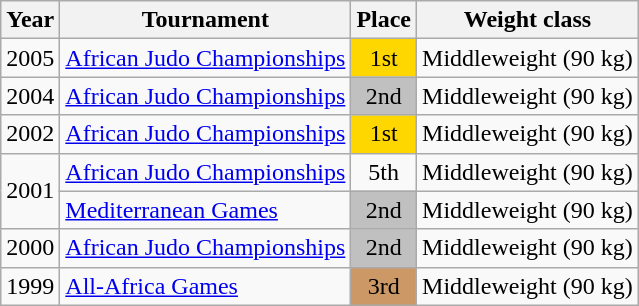<table class=wikitable>
<tr>
<th>Year</th>
<th>Tournament</th>
<th>Place</th>
<th>Weight class</th>
</tr>
<tr>
<td>2005</td>
<td><a href='#'>African Judo Championships</a></td>
<td bgcolor="gold" align="center">1st</td>
<td>Middleweight (90 kg)</td>
</tr>
<tr>
<td>2004</td>
<td><a href='#'>African Judo Championships</a></td>
<td bgcolor="silver" align="center">2nd</td>
<td>Middleweight (90 kg)</td>
</tr>
<tr>
<td>2002</td>
<td><a href='#'>African Judo Championships</a></td>
<td bgcolor="gold" align="center">1st</td>
<td>Middleweight (90 kg)</td>
</tr>
<tr>
<td rowspan=2>2001</td>
<td><a href='#'>African Judo Championships</a></td>
<td align="center">5th</td>
<td>Middleweight (90 kg)</td>
</tr>
<tr>
<td><a href='#'>Mediterranean Games</a></td>
<td bgcolor="silver" align="center">2nd</td>
<td>Middleweight (90 kg)</td>
</tr>
<tr>
<td>2000</td>
<td><a href='#'>African Judo Championships</a></td>
<td bgcolor="silver" align="center">2nd</td>
<td>Middleweight (90 kg)</td>
</tr>
<tr>
<td>1999</td>
<td><a href='#'>All-Africa Games</a></td>
<td bgcolor="cc9966" align="center">3rd</td>
<td>Middleweight (90 kg)</td>
</tr>
</table>
